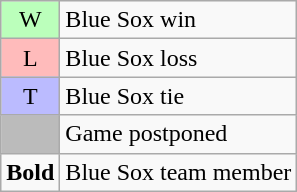<table class="wikitable">
<tr>
<td bgcolor=#bbffbb align=center>W</td>
<td>Blue Sox win</td>
</tr>
<tr>
<td bgcolor=#ffbbbb align=center>L</td>
<td>Blue Sox loss</td>
</tr>
<tr>
<td bgcolor=#bbbbff align=center>T</td>
<td>Blue Sox tie</td>
</tr>
<tr>
<td bgcolor=#bbbbbb> </td>
<td>Game postponed</td>
</tr>
<tr>
<td align=center><strong>Bold</strong></td>
<td>Blue Sox team member</td>
</tr>
</table>
